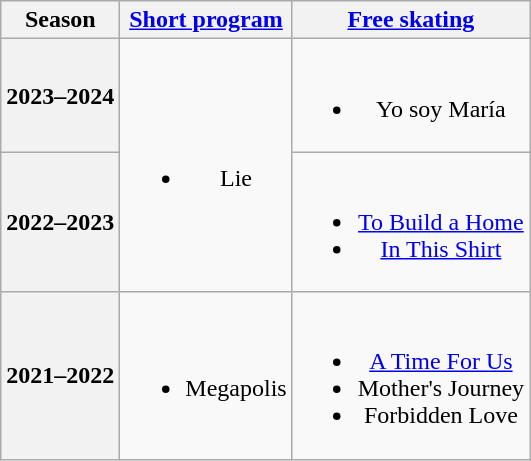<table class="wikitable" style="text-align:center">
<tr>
<th>Season</th>
<th><a href='#'>Short program</a></th>
<th><a href='#'>Free skating</a></th>
</tr>
<tr>
<th>2023–2024 <br> </th>
<td rowspan=2><br><ul><li>Lie <br> </li></ul></td>
<td><br><ul><li>Yo soy María <br> </li></ul></td>
</tr>
<tr>
<th>2022–2023 <br> </th>
<td><br><ul><li><a href='#'>To Build a Home</a> <br> </li><li><a href='#'>In This Shirt</a> <br> </li></ul></td>
</tr>
<tr>
<th>2021–2022 <br> </th>
<td><br><ul><li>Megapolis <br> </li></ul></td>
<td><br><ul><li><a href='#'>A Time For Us</a> <br> </li><li>Mother's Journey <br> </li><li>Forbidden Love <br> </li></ul></td>
</tr>
</table>
